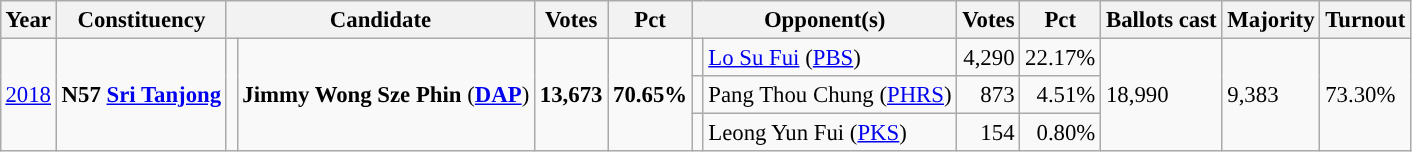<table class="wikitable" style="margin:0.5em ; font-size:95%">
<tr>
<th>Year</th>
<th>Constituency</th>
<th colspan=2>Candidate</th>
<th>Votes</th>
<th>Pct</th>
<th colspan=2>Opponent(s)</th>
<th>Votes</th>
<th>Pct</th>
<th>Ballots cast</th>
<th>Majority</th>
<th>Turnout</th>
</tr>
<tr>
<td rowspan=3><a href='#'>2018</a></td>
<td rowspan=3><strong>N57 <a href='#'>Sri Tanjong</a></strong></td>
<td rowspan=3 ></td>
<td rowspan=3><strong>Jimmy Wong Sze Phin</strong> (<a href='#'><strong>DAP</strong></a>)</td>
<td rowspan=3 align="right"><strong>13,673</strong></td>
<td rowspan=3><strong>70.65%</strong></td>
<td></td>
<td><a href='#'>Lo Su Fui</a> (<a href='#'>PBS</a>)</td>
<td align="right">4,290</td>
<td>22.17%</td>
<td rowspan=3>18,990</td>
<td rowspan=3>9,383</td>
<td rowspan=3>73.30%</td>
</tr>
<tr>
<td></td>
<td>Pang Thou Chung (<a href='#'>PHRS</a>)</td>
<td align="right">873</td>
<td align="right">4.51%</td>
</tr>
<tr>
<td></td>
<td>Leong Yun Fui (<a href='#'>PKS</a>)</td>
<td align="right">154</td>
<td align="right">0.80%</td>
</tr>
</table>
